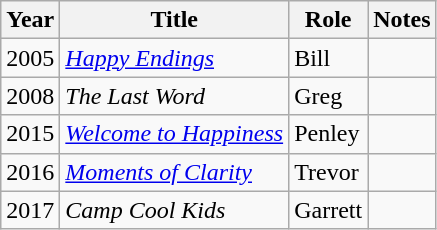<table class="wikitable sortable">
<tr>
<th>Year</th>
<th>Title</th>
<th>Role</th>
<th class="unsortable">Notes</th>
</tr>
<tr>
<td>2005</td>
<td><em><a href='#'>Happy Endings</a></em></td>
<td>Bill</td>
<td></td>
</tr>
<tr>
<td>2008</td>
<td><em>The Last Word</em></td>
<td>Greg</td>
<td></td>
</tr>
<tr>
<td>2015</td>
<td><em><a href='#'>Welcome to Happiness</a></em></td>
<td>Penley</td>
<td></td>
</tr>
<tr>
<td>2016</td>
<td><em><a href='#'>Moments of Clarity</a></em></td>
<td>Trevor</td>
<td></td>
</tr>
<tr>
<td>2017</td>
<td><em>Camp Cool Kids</em></td>
<td>Garrett</td>
<td></td>
</tr>
</table>
